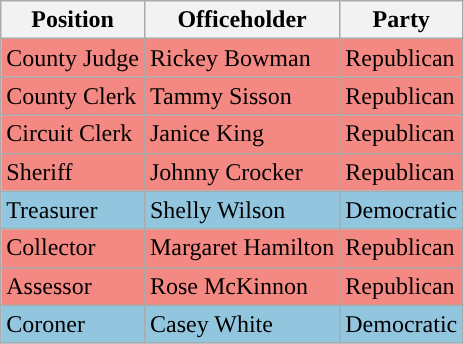<table class="wikitable mw-collapsible">
<tr>
<th>Position</th>
<th>Officeholder</th>
<th>Party</th>
</tr>
<tr style="background-color:#F48882;">
<td>County Judge</td>
<td>Rickey Bowman</td>
<td>Republican</td>
</tr>
<tr style="background-color:#F48882;">
<td>County Clerk</td>
<td>Tammy Sisson</td>
<td>Republican</td>
</tr>
<tr style="background-color:#F48882;">
<td>Circuit Clerk</td>
<td>Janice King</td>
<td>Republican</td>
</tr>
<tr style="background-color:#F48882;">
<td>Sheriff</td>
<td>Johnny Crocker</td>
<td>Republican</td>
</tr>
<tr style="background-color:#92C5DE;">
<td>Treasurer</td>
<td>Shelly Wilson</td>
<td>Democratic</td>
</tr>
<tr style="background-color:#F48882;">
<td>Collector</td>
<td>Margaret Hamilton</td>
<td>Republican</td>
</tr>
<tr style="background-color:#F48882;">
<td>Assessor</td>
<td>Rose McKinnon</td>
<td>Republican</td>
</tr>
<tr style="background-color:#92C5DE;">
<td>Coroner</td>
<td>Casey White</td>
<td>Democratic</td>
</tr>
</table>
